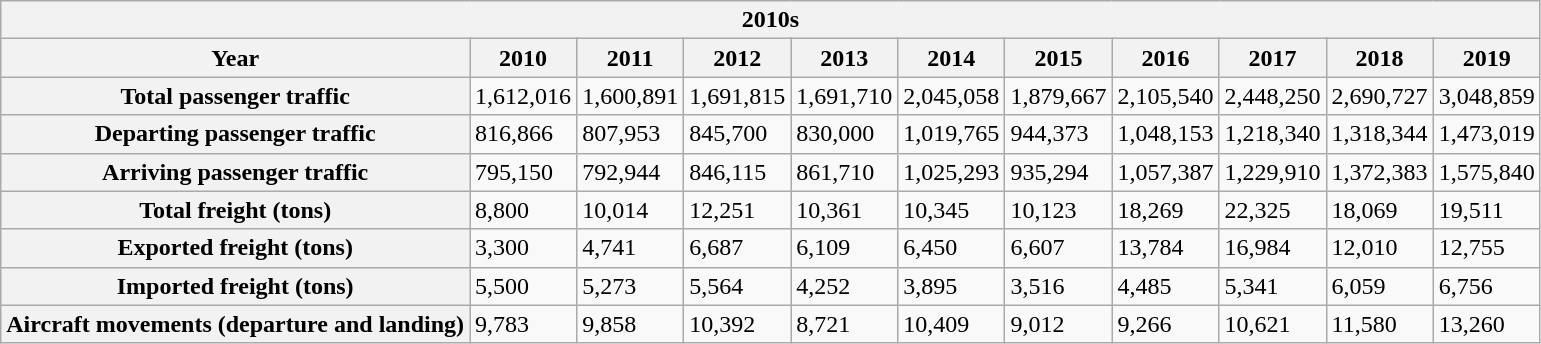<table class="wikitable mw-collapsible mw-collapsed collapsible collapsed">
<tr>
<th colspan="11">2010s</th>
</tr>
<tr>
<th>Year</th>
<th>2010</th>
<th>2011</th>
<th>2012</th>
<th>2013</th>
<th>2014</th>
<th>2015</th>
<th>2016</th>
<th>2017</th>
<th>2018</th>
<th>2019</th>
</tr>
<tr>
<th>Total passenger traffic</th>
<td>1,612,016</td>
<td>1,600,891</td>
<td>1,691,815</td>
<td>1,691,710</td>
<td>2,045,058</td>
<td>1,879,667</td>
<td>2,105,540</td>
<td>2,448,250</td>
<td>2,690,727</td>
<td>3,048,859</td>
</tr>
<tr>
<th>Departing passenger traffic</th>
<td>816,866</td>
<td>807,953</td>
<td>845,700</td>
<td>830,000</td>
<td>1,019,765</td>
<td>944,373</td>
<td>1,048,153</td>
<td>1,218,340</td>
<td>1,318,344</td>
<td>1,473,019</td>
</tr>
<tr>
<th>Arriving passenger traffic</th>
<td>795,150</td>
<td>792,944</td>
<td>846,115</td>
<td>861,710</td>
<td>1,025,293</td>
<td>935,294</td>
<td>1,057,387</td>
<td>1,229,910</td>
<td>1,372,383</td>
<td>1,575,840</td>
</tr>
<tr>
<th>Total freight (tons)</th>
<td>8,800</td>
<td>10,014</td>
<td>12,251</td>
<td>10,361</td>
<td>10,345</td>
<td>10,123</td>
<td>18,269</td>
<td>22,325</td>
<td>18,069</td>
<td>19,511</td>
</tr>
<tr>
<th>Exported freight (tons)</th>
<td>3,300</td>
<td>4,741</td>
<td>6,687</td>
<td>6,109</td>
<td>6,450</td>
<td>6,607</td>
<td>13,784</td>
<td>16,984</td>
<td>12,010</td>
<td>12,755</td>
</tr>
<tr>
<th>Imported freight (tons)</th>
<td>5,500</td>
<td>5,273</td>
<td>5,564</td>
<td>4,252</td>
<td>3,895</td>
<td>3,516</td>
<td>4,485</td>
<td>5,341</td>
<td>6,059</td>
<td>6,756</td>
</tr>
<tr>
<th>Aircraft movements (departure and landing)</th>
<td>9,783</td>
<td>9,858</td>
<td>10,392</td>
<td>8,721</td>
<td>10,409</td>
<td>9,012</td>
<td>9,266</td>
<td>10,621</td>
<td>11,580</td>
<td>13,260</td>
</tr>
</table>
